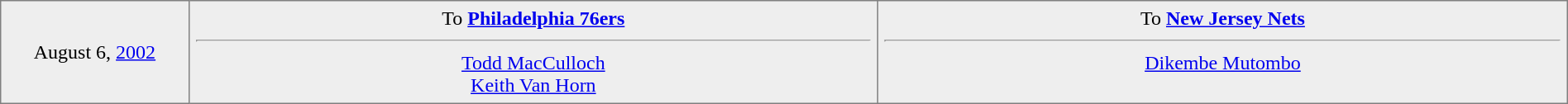<table border="1" style="border-collapse:collapse; text-align:center; width:100%;" cellpadding="5">
<tr style="background:#eee;">
<td style="width:12%">August 6, <a href='#'>2002</a></td>
<td style="width:44%" valign="top">To <strong><a href='#'>Philadelphia 76ers</a></strong><hr><a href='#'>Todd MacCulloch</a><br><a href='#'>Keith Van Horn</a></td>
<td style="width:44%" valign="top">To <strong><a href='#'>New Jersey Nets</a></strong><hr><a href='#'>Dikembe Mutombo</a></td>
</tr>
</table>
